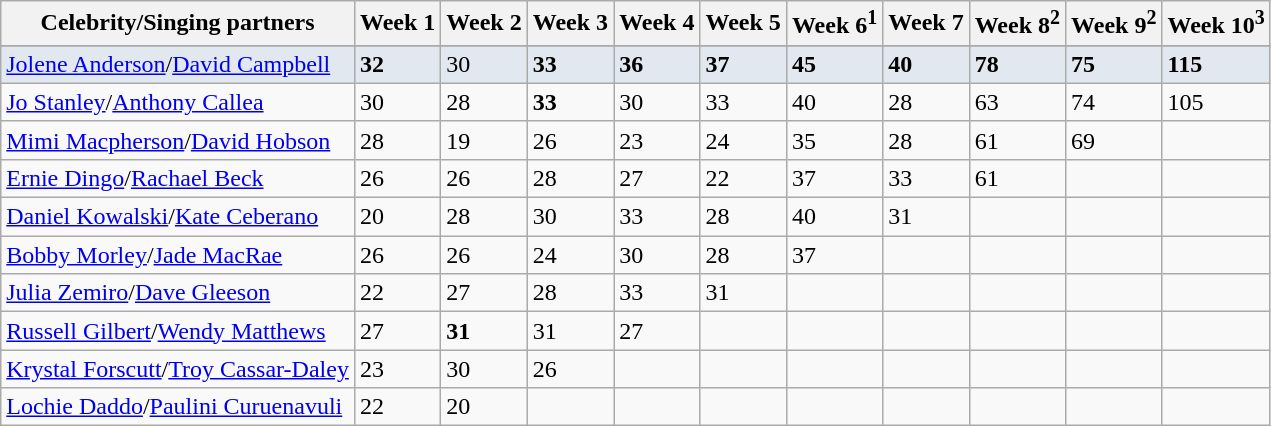<table class="wikitable">
<tr>
<th>Celebrity/Singing partners</th>
<th>Week 1</th>
<th>Week 2</th>
<th>Week 3</th>
<th>Week 4</th>
<th>Week 5</th>
<th>Week 6<sup>1</sup></th>
<th>Week 7</th>
<th>Week 8<sup>2</sup></th>
<th>Week 9<sup>2</sup></th>
<th>Week 10<sup>3</sup></th>
</tr>
<tr>
</tr>
<tr style="background:#E1E8EF;">
<td><a href='#'>Jolene Anderson</a>/<a href='#'>David Campbell</a></td>
<td><strong>32</strong></td>
<td>30</td>
<td><strong>33</strong></td>
<td><strong>36</strong></td>
<td><strong>37</strong></td>
<td><strong>45</strong></td>
<td><strong>40</strong></td>
<td><strong>78</strong></td>
<td><strong>75</strong></td>
<td><strong>115</strong></td>
</tr>
<tr>
<td><a href='#'>Jo Stanley</a>/<a href='#'>Anthony Callea</a></td>
<td>30</td>
<td>28</td>
<td><strong>33</strong></td>
<td>30</td>
<td>33</td>
<td>40</td>
<td>28</td>
<td>63</td>
<td>74</td>
<td>105</td>
</tr>
<tr>
<td><a href='#'>Mimi Macpherson</a>/<a href='#'>David Hobson</a></td>
<td>28</td>
<td>19</td>
<td>26</td>
<td>23</td>
<td>24</td>
<td>35</td>
<td>28</td>
<td>61</td>
<td>69</td>
<td></td>
</tr>
<tr>
<td><a href='#'>Ernie Dingo</a>/<a href='#'>Rachael Beck</a></td>
<td>26</td>
<td>26</td>
<td>28</td>
<td>27</td>
<td>22</td>
<td>37</td>
<td>33</td>
<td>61</td>
<td></td>
<td></td>
</tr>
<tr>
<td><a href='#'>Daniel Kowalski</a>/<a href='#'>Kate Ceberano</a></td>
<td>20</td>
<td>28</td>
<td>30</td>
<td>33</td>
<td>28</td>
<td>40</td>
<td>31</td>
<td></td>
<td></td>
<td></td>
</tr>
<tr>
<td><a href='#'>Bobby Morley</a>/<a href='#'>Jade MacRae</a></td>
<td>26</td>
<td>26</td>
<td>24</td>
<td>30</td>
<td>28</td>
<td>37</td>
<td></td>
<td></td>
<td></td>
<td></td>
</tr>
<tr>
<td><a href='#'>Julia Zemiro</a>/<a href='#'>Dave Gleeson</a></td>
<td>22</td>
<td>27</td>
<td>28</td>
<td>33</td>
<td>31</td>
<td></td>
<td></td>
<td></td>
<td></td>
<td></td>
</tr>
<tr>
<td><a href='#'>Russell Gilbert</a>/<a href='#'>Wendy Matthews</a></td>
<td>27</td>
<td><strong>31</strong></td>
<td>31</td>
<td>27</td>
<td></td>
<td></td>
<td></td>
<td></td>
<td></td>
<td></td>
</tr>
<tr>
<td><a href='#'>Krystal Forscutt</a>/<a href='#'>Troy Cassar-Daley</a></td>
<td>23</td>
<td>30</td>
<td>26</td>
<td></td>
<td></td>
<td></td>
<td></td>
<td></td>
<td></td>
<td></td>
</tr>
<tr>
<td><a href='#'>Lochie Daddo</a>/<a href='#'>Paulini Curuenavuli</a></td>
<td>22</td>
<td>20</td>
<td></td>
<td></td>
<td></td>
<td></td>
<td></td>
<td></td>
<td></td>
<td></td>
</tr>
</table>
